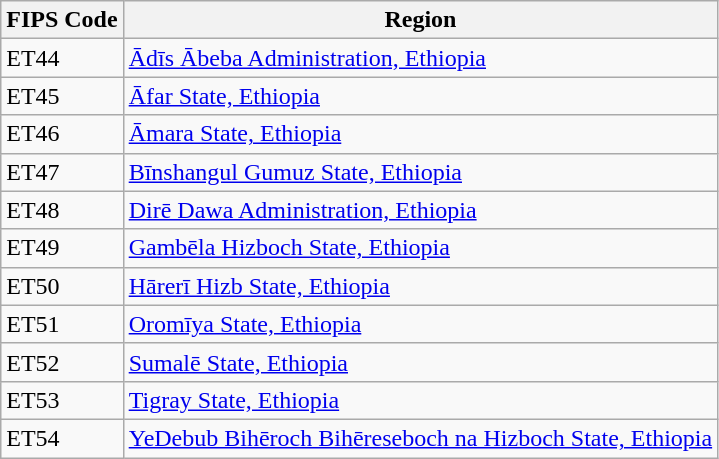<table class="wikitable">
<tr>
<th>FIPS Code</th>
<th>Region</th>
</tr>
<tr>
<td>ET44</td>
<td><a href='#'>Ādīs Ābeba Administration, Ethiopia</a></td>
</tr>
<tr>
<td>ET45</td>
<td><a href='#'>Āfar State, Ethiopia</a></td>
</tr>
<tr>
<td>ET46</td>
<td><a href='#'>Āmara State, Ethiopia</a></td>
</tr>
<tr>
<td>ET47</td>
<td><a href='#'>Bīnshangul Gumuz State, Ethiopia</a></td>
</tr>
<tr>
<td>ET48</td>
<td><a href='#'>Dirē Dawa Administration, Ethiopia</a></td>
</tr>
<tr>
<td>ET49</td>
<td><a href='#'>Gambēla Hizboch State, Ethiopia</a></td>
</tr>
<tr>
<td>ET50</td>
<td><a href='#'>Hārerī Hizb State, Ethiopia</a></td>
</tr>
<tr>
<td>ET51</td>
<td><a href='#'>Oromīya State, Ethiopia</a></td>
</tr>
<tr>
<td>ET52</td>
<td><a href='#'>Sumalē State, Ethiopia</a></td>
</tr>
<tr>
<td>ET53</td>
<td><a href='#'>Tigray State, Ethiopia</a></td>
</tr>
<tr>
<td>ET54</td>
<td><a href='#'>YeDebub Bihēroch Bihēreseboch na Hizboch State, Ethiopia</a></td>
</tr>
</table>
